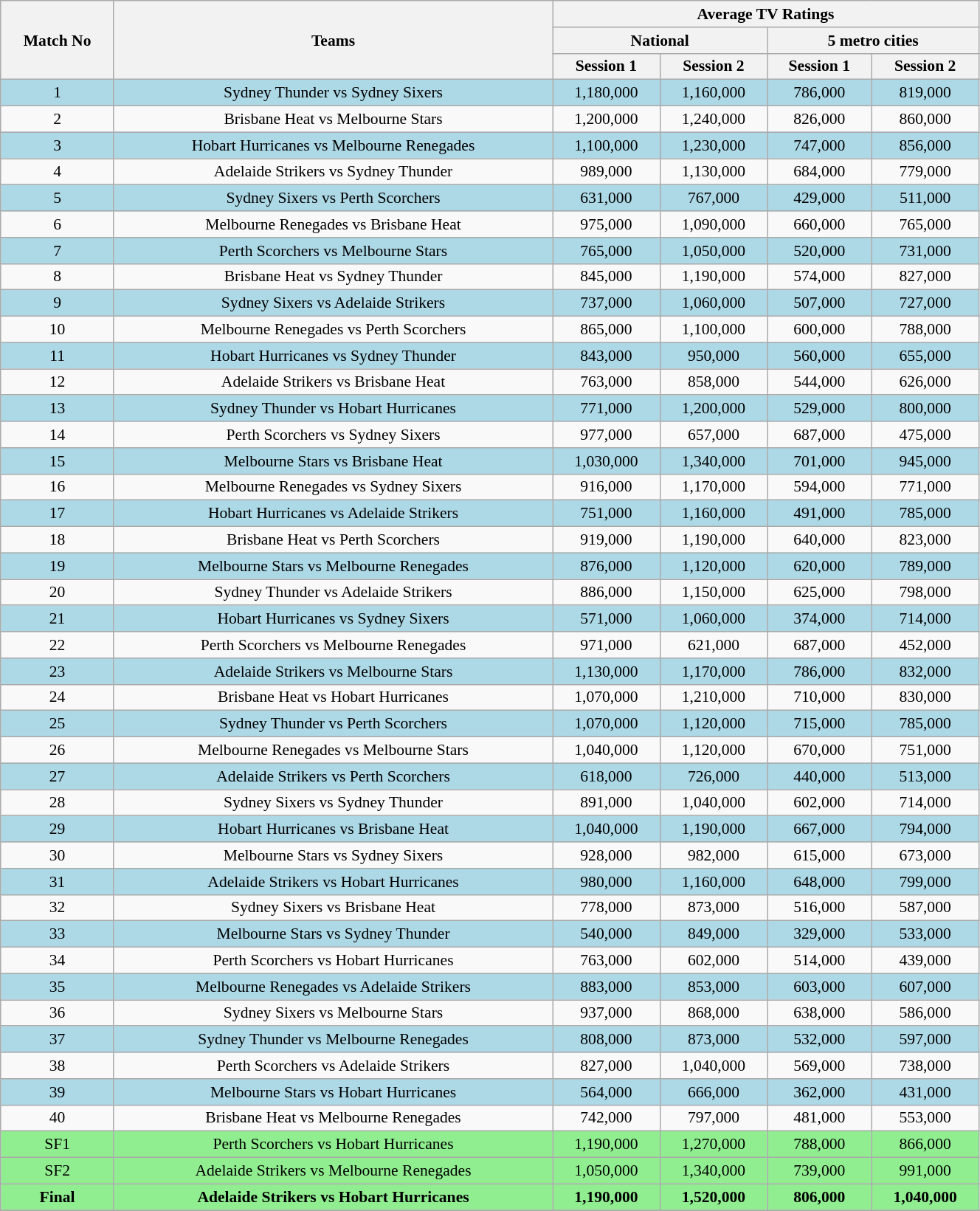<table class="wikitable sortable" style="text-align: center; font-size:90%; width:70%">
<tr>
<th rowspan=3>Match No</th>
<th rowspan=3>Teams</th>
<th colspan=4>Average TV Ratings</th>
</tr>
<tr>
<th colspan=2>National</th>
<th colspan=2>5 metro cities</th>
</tr>
<tr>
<th style="width: auto;">Session 1</th>
<th style="width: auto;">Session 2</th>
<th style="width: auto;">Session 1</th>
<th style="width: auto;">Session 2</th>
</tr>
<tr style="background:lightblue;">
<td>1</td>
<td>Sydney Thunder vs Sydney Sixers</td>
<td>1,180,000</td>
<td>1,160,000</td>
<td>786,000</td>
<td>819,000</td>
</tr>
<tr>
<td>2</td>
<td>Brisbane Heat vs Melbourne Stars</td>
<td>1,200,000</td>
<td>1,240,000</td>
<td>826,000</td>
<td>860,000</td>
</tr>
<tr style="background:lightblue;">
<td>3</td>
<td>Hobart Hurricanes vs Melbourne Renegades</td>
<td>1,100,000</td>
<td>1,230,000</td>
<td>747,000</td>
<td>856,000</td>
</tr>
<tr>
<td>4</td>
<td>Adelaide Strikers vs Sydney Thunder</td>
<td>989,000</td>
<td>1,130,000</td>
<td>684,000</td>
<td>779,000</td>
</tr>
<tr style="background:lightblue;">
<td>5</td>
<td>Sydney Sixers vs Perth Scorchers</td>
<td>631,000</td>
<td>767,000</td>
<td>429,000</td>
<td>511,000</td>
</tr>
<tr>
<td>6</td>
<td>Melbourne Renegades vs Brisbane Heat</td>
<td>975,000</td>
<td>1,090,000</td>
<td>660,000</td>
<td>765,000</td>
</tr>
<tr style="background:lightblue;">
<td>7</td>
<td>Perth Scorchers vs Melbourne Stars</td>
<td>765,000</td>
<td>1,050,000</td>
<td>520,000</td>
<td>731,000</td>
</tr>
<tr>
<td>8</td>
<td>Brisbane Heat vs Sydney Thunder</td>
<td>845,000</td>
<td>1,190,000</td>
<td>574,000</td>
<td>827,000</td>
</tr>
<tr style="background:lightblue;">
<td>9</td>
<td>Sydney Sixers vs Adelaide Strikers</td>
<td>737,000</td>
<td>1,060,000</td>
<td>507,000</td>
<td>727,000</td>
</tr>
<tr>
<td>10</td>
<td>Melbourne Renegades vs Perth Scorchers</td>
<td>865,000</td>
<td>1,100,000</td>
<td>600,000</td>
<td>788,000</td>
</tr>
<tr style="background:lightblue;">
<td>11</td>
<td>Hobart Hurricanes vs Sydney Thunder</td>
<td>843,000</td>
<td>950,000</td>
<td>560,000</td>
<td>655,000</td>
</tr>
<tr>
<td>12</td>
<td>Adelaide Strikers vs Brisbane Heat</td>
<td>763,000</td>
<td>858,000</td>
<td>544,000</td>
<td>626,000</td>
</tr>
<tr style="background:lightblue;">
<td>13</td>
<td>Sydney Thunder vs Hobart Hurricanes</td>
<td>771,000</td>
<td>1,200,000</td>
<td>529,000</td>
<td>800,000</td>
</tr>
<tr>
<td>14</td>
<td>Perth Scorchers vs Sydney Sixers</td>
<td>977,000</td>
<td>657,000</td>
<td>687,000</td>
<td>475,000</td>
</tr>
<tr style="background:lightblue;">
<td>15</td>
<td>Melbourne Stars vs Brisbane Heat</td>
<td>1,030,000</td>
<td>1,340,000</td>
<td>701,000</td>
<td>945,000</td>
</tr>
<tr>
<td>16</td>
<td>Melbourne Renegades vs Sydney Sixers</td>
<td>916,000</td>
<td>1,170,000</td>
<td>594,000</td>
<td>771,000</td>
</tr>
<tr style="background:lightblue;">
<td>17</td>
<td>Hobart Hurricanes vs Adelaide Strikers</td>
<td>751,000</td>
<td>1,160,000</td>
<td>491,000</td>
<td>785,000</td>
</tr>
<tr>
<td>18</td>
<td>Brisbane Heat vs Perth Scorchers</td>
<td>919,000</td>
<td>1,190,000</td>
<td>640,000</td>
<td>823,000</td>
</tr>
<tr style="background:lightblue;">
<td>19</td>
<td>Melbourne Stars vs Melbourne Renegades</td>
<td>876,000</td>
<td>1,120,000</td>
<td>620,000</td>
<td>789,000</td>
</tr>
<tr>
<td>20</td>
<td>Sydney Thunder vs Adelaide Strikers</td>
<td>886,000</td>
<td>1,150,000</td>
<td>625,000</td>
<td>798,000</td>
</tr>
<tr style="background:lightblue;">
<td>21</td>
<td>Hobart Hurricanes vs Sydney Sixers</td>
<td>571,000</td>
<td>1,060,000</td>
<td>374,000</td>
<td>714,000</td>
</tr>
<tr>
<td>22</td>
<td>Perth Scorchers vs Melbourne Renegades</td>
<td>971,000</td>
<td>621,000</td>
<td>687,000</td>
<td>452,000</td>
</tr>
<tr style="background:lightblue;">
<td>23</td>
<td>Adelaide Strikers vs Melbourne Stars</td>
<td>1,130,000</td>
<td>1,170,000</td>
<td>786,000</td>
<td>832,000</td>
</tr>
<tr>
<td>24</td>
<td>Brisbane Heat vs Hobart Hurricanes</td>
<td>1,070,000</td>
<td>1,210,000</td>
<td>710,000</td>
<td>830,000</td>
</tr>
<tr style="background:lightblue;">
<td>25</td>
<td>Sydney Thunder vs Perth Scorchers</td>
<td>1,070,000</td>
<td>1,120,000</td>
<td>715,000</td>
<td>785,000</td>
</tr>
<tr>
<td>26</td>
<td>Melbourne Renegades vs Melbourne Stars</td>
<td>1,040,000</td>
<td>1,120,000</td>
<td>670,000</td>
<td>751,000</td>
</tr>
<tr style="background:lightblue;">
<td>27</td>
<td>Adelaide Strikers vs Perth Scorchers</td>
<td>618,000</td>
<td>726,000</td>
<td>440,000</td>
<td>513,000</td>
</tr>
<tr>
<td>28</td>
<td>Sydney Sixers vs Sydney Thunder</td>
<td>891,000</td>
<td>1,040,000</td>
<td>602,000</td>
<td>714,000</td>
</tr>
<tr style="background:lightblue;">
<td>29</td>
<td>Hobart Hurricanes vs Brisbane Heat</td>
<td>1,040,000</td>
<td>1,190,000</td>
<td>667,000</td>
<td>794,000</td>
</tr>
<tr>
<td>30</td>
<td>Melbourne Stars vs Sydney Sixers</td>
<td>928,000</td>
<td>982,000</td>
<td>615,000</td>
<td>673,000</td>
</tr>
<tr style="background:lightblue;">
<td>31</td>
<td>Adelaide Strikers vs Hobart Hurricanes</td>
<td>980,000</td>
<td>1,160,000</td>
<td>648,000</td>
<td>799,000</td>
</tr>
<tr>
<td>32</td>
<td>Sydney Sixers vs Brisbane Heat</td>
<td>778,000</td>
<td>873,000</td>
<td>516,000</td>
<td>587,000</td>
</tr>
<tr style="background:lightblue;">
<td>33</td>
<td>Melbourne Stars vs Sydney Thunder</td>
<td>540,000</td>
<td>849,000</td>
<td>329,000</td>
<td>533,000</td>
</tr>
<tr>
<td>34</td>
<td>Perth Scorchers vs Hobart Hurricanes</td>
<td>763,000</td>
<td>602,000</td>
<td>514,000</td>
<td>439,000</td>
</tr>
<tr style="background:lightblue;">
<td>35</td>
<td>Melbourne Renegades vs Adelaide Strikers</td>
<td>883,000</td>
<td>853,000</td>
<td>603,000</td>
<td>607,000</td>
</tr>
<tr>
<td>36</td>
<td>Sydney Sixers vs Melbourne Stars</td>
<td>937,000</td>
<td>868,000</td>
<td>638,000</td>
<td>586,000</td>
</tr>
<tr style="background:lightblue;">
<td>37</td>
<td>Sydney Thunder vs Melbourne Renegades</td>
<td>808,000</td>
<td>873,000</td>
<td>532,000</td>
<td>597,000</td>
</tr>
<tr>
<td>38</td>
<td>Perth Scorchers vs Adelaide Strikers</td>
<td>827,000</td>
<td>1,040,000</td>
<td>569,000</td>
<td>738,000</td>
</tr>
<tr style="background:lightblue;">
<td>39</td>
<td>Melbourne Stars vs Hobart Hurricanes</td>
<td>564,000</td>
<td>666,000</td>
<td>362,000</td>
<td>431,000</td>
</tr>
<tr>
<td>40</td>
<td>Brisbane Heat vs Melbourne Renegades</td>
<td>742,000</td>
<td>797,000</td>
<td>481,000</td>
<td>553,000</td>
</tr>
<tr style="background:lightgreen;">
<td>SF1</td>
<td>Perth Scorchers vs Hobart Hurricanes</td>
<td>1,190,000</td>
<td>1,270,000</td>
<td>788,000</td>
<td>866,000</td>
</tr>
<tr style="background:lightgreen;">
<td>SF2</td>
<td>Adelaide Strikers vs Melbourne Renegades</td>
<td>1,050,000</td>
<td>1,340,000</td>
<td>739,000</td>
<td>991,000</td>
</tr>
<tr style="background:lightgreen;">
<td><strong>Final</strong></td>
<td><strong>Adelaide Strikers</strong> <strong>vs Hobart Hurricanes</strong></td>
<td><strong>1,190,000</strong></td>
<td><strong>1,520,000</strong></td>
<td><strong>806,000</strong></td>
<td><strong>1,040,000</strong></td>
</tr>
<tr>
</tr>
</table>
